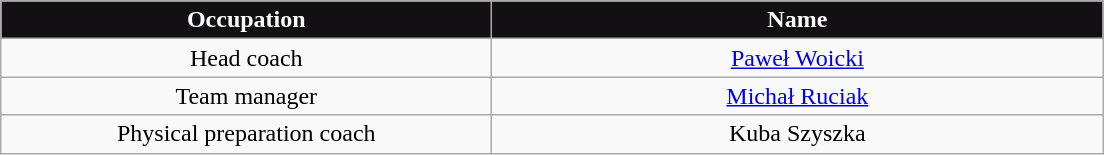<table class="wikitable" style="font-size:100%; text-align:center">
<tr>
<th style="color:#FFFFFF; background-color:#131014; width:20em">Occupation</th>
<th colspan="2" style="color:#FFFFFF; background-color:#131014; width:25em">Name</th>
</tr>
<tr>
<td>Head coach</td>
<td colspan="2"> <a href='#'>Paweł Woicki</a></td>
</tr>
<tr>
<td>Team manager</td>
<td colspan="2"> <a href='#'>Michał Ruciak</a></td>
</tr>
<tr>
<td>Physical preparation coach</td>
<td colspan="2"> Kuba Szyszka</td>
</tr>
</table>
